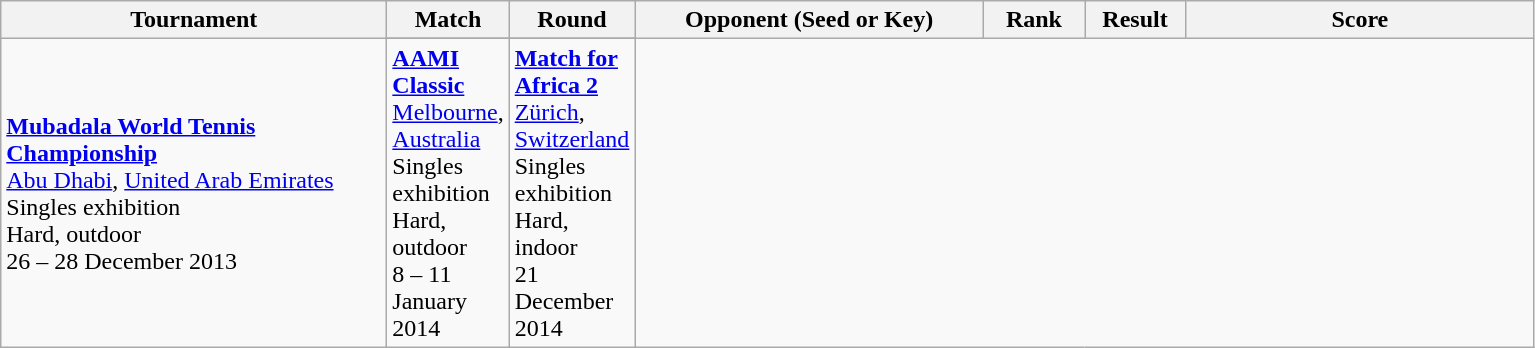<table class="wikitable">
<tr>
<th style="width:250px;">Tournament</th>
<th style="width:50px;">Match</th>
<th style="width:50px;">Round</th>
<th style="width:225px;">Opponent (Seed or Key)</th>
<th style="width:60px;">Rank</th>
<th style="width:60px;">Result</th>
<th style="width:225px;">Score</th>
</tr>
<tr>
<td rowspan="3" text-align:left; vertical-align:top;"><strong><a href='#'>Mubadala World Tennis Championship</a></strong><br> <a href='#'>Abu Dhabi</a>, <a href='#'>United Arab Emirates</a><br>Singles exhibition<br>Hard, outdoor<br>26 – 28 December 2013<br>
</td>
</tr>
<tr>
<td rowspan="3" text-align:left; vertical-align:top;"><strong><a href='#'>AAMI Classic</a></strong><br> <a href='#'>Melbourne</a>, <a href='#'>Australia</a><br>Singles exhibition<br>Hard, outdoor<br>8 – 11 January 2014<br>
</td>
</tr>
<tr>
<td rowspan="2" text-align:left; vertical-align:top;"><strong><a href='#'>Match for Africa 2</a></strong><br> <a href='#'>Zürich</a>, <a href='#'>Switzerland</a><br>Singles exhibition<br>Hard, indoor<br>21 December 2014<br></td>
</tr>
</table>
